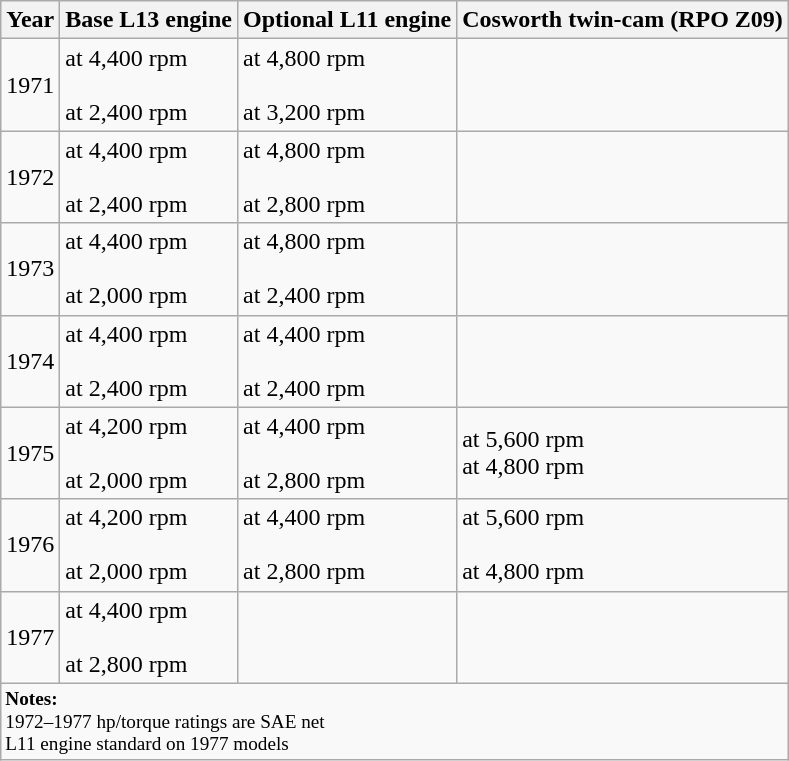<table class="wikitable">
<tr>
<th>Year</th>
<th>Base L13 engine</th>
<th>Optional L11 engine</th>
<th>Cosworth twin-cam (RPO Z09)</th>
</tr>
<tr>
<td>1971</td>
<td> at 4,400 rpm<br><br> at 2,400 rpm</td>
<td> at 4,800 rpm<br><br> at 3,200 rpm</td>
<td></td>
</tr>
<tr>
<td>1972</td>
<td> at 4,400 rpm<br><br> at 2,400 rpm</td>
<td> at 4,800 rpm<br><br> at 2,800 rpm</td>
<td></td>
</tr>
<tr>
<td>1973</td>
<td> at 4,400 rpm<br><br> at 2,000 rpm</td>
<td> at 4,800 rpm<br><br> at 2,400 rpm</td>
<td></td>
</tr>
<tr>
<td>1974</td>
<td> at 4,400 rpm<br><br> at 2,400 rpm</td>
<td> at 4,400 rpm<br><br> at 2,400 rpm</td>
<td></td>
</tr>
<tr>
<td>1975</td>
<td> at 4,200 rpm<br><br> at 2,000 rpm</td>
<td> at 4,400 rpm<br><br> at 2,800 rpm</td>
<td> at 5,600 rpm<br> at 4,800 rpm</td>
</tr>
<tr>
<td>1976</td>
<td> at 4,200 rpm<br><br> at 2,000 rpm</td>
<td> at 4,400 rpm<br><br> at 2,800 rpm</td>
<td> at 5,600 rpm<br><br> at 4,800 rpm</td>
</tr>
<tr>
<td>1977</td>
<td> at 4,400 rpm<br><br> at 2,800 rpm</td>
<td></td>
<td></td>
</tr>
<tr>
<td style="text-align:left; font-size:80%;" colspan="4"><strong>Notes:</strong><br>1972–1977 hp/torque ratings are SAE net<br>L11 engine standard on 1977 models</td>
</tr>
</table>
